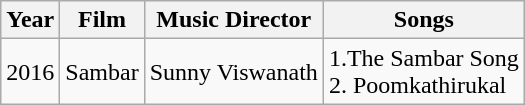<table class="wikitable">
<tr>
<th>Year</th>
<th>Film</th>
<th>Music Director</th>
<th>Songs</th>
</tr>
<tr>
<td>2016</td>
<td>Sambar</td>
<td>Sunny Viswanath</td>
<td>1.The Sambar Song<br>2. Poomkathirukal</td>
</tr>
</table>
